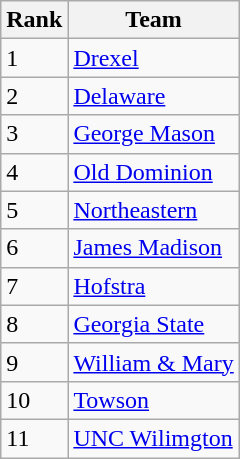<table class=wikitable>
<tr>
<th>Rank</th>
<th>Team</th>
</tr>
<tr>
<td>1</td>
<td><a href='#'>Drexel</a></td>
</tr>
<tr>
<td>2</td>
<td><a href='#'>Delaware</a></td>
</tr>
<tr>
<td>3</td>
<td><a href='#'>George Mason</a></td>
</tr>
<tr>
<td>4</td>
<td><a href='#'>Old Dominion</a></td>
</tr>
<tr>
<td>5</td>
<td><a href='#'>Northeastern</a></td>
</tr>
<tr>
<td>6</td>
<td><a href='#'>James Madison</a></td>
</tr>
<tr>
<td>7</td>
<td><a href='#'>Hofstra</a></td>
</tr>
<tr>
<td>8</td>
<td><a href='#'>Georgia State</a></td>
</tr>
<tr>
<td>9</td>
<td><a href='#'>William & Mary</a></td>
</tr>
<tr>
<td>10</td>
<td><a href='#'>Towson</a></td>
</tr>
<tr>
<td>11</td>
<td><a href='#'>UNC Wilimgton</a></td>
</tr>
</table>
